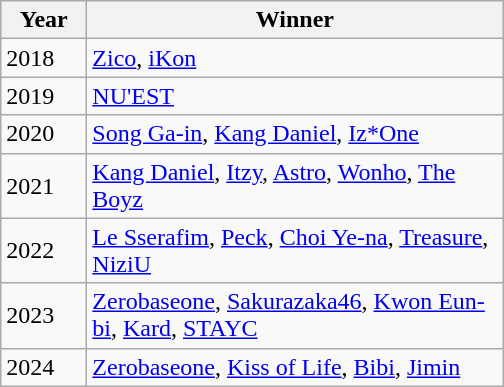<table class="wikitable">
<tr align=center>
<th style="width:50px">Year</th>
<th style="width:270px">Winner</th>
</tr>
<tr>
<td>2018</td>
<td><a href='#'>Zico</a>, <a href='#'>iKon</a></td>
</tr>
<tr>
<td>2019</td>
<td><a href='#'>NU'EST</a></td>
</tr>
<tr>
<td>2020</td>
<td><a href='#'>Song Ga-in</a>, <a href='#'>Kang Daniel</a>, <a href='#'>Iz*One</a></td>
</tr>
<tr>
<td>2021</td>
<td><a href='#'>Kang Daniel</a>, <a href='#'>Itzy</a>, <a href='#'>Astro</a>, <a href='#'>Wonho</a>, <a href='#'>The Boyz</a></td>
</tr>
<tr>
<td>2022</td>
<td><a href='#'>Le Sserafim</a>, <a href='#'>Peck</a>, <a href='#'>Choi Ye-na</a>, <a href='#'>Treasure</a>, <a href='#'>NiziU</a></td>
</tr>
<tr>
<td>2023</td>
<td><a href='#'>Zerobaseone</a>, <a href='#'>Sakurazaka46</a>, <a href='#'>Kwon Eun-bi</a>, <a href='#'>Kard</a>, <a href='#'>STAYC</a></td>
</tr>
<tr>
<td>2024</td>
<td><a href='#'>Zerobaseone</a>, <a href='#'>Kiss of Life</a>, <a href='#'>Bibi</a>, <a href='#'>Jimin</a></td>
</tr>
</table>
